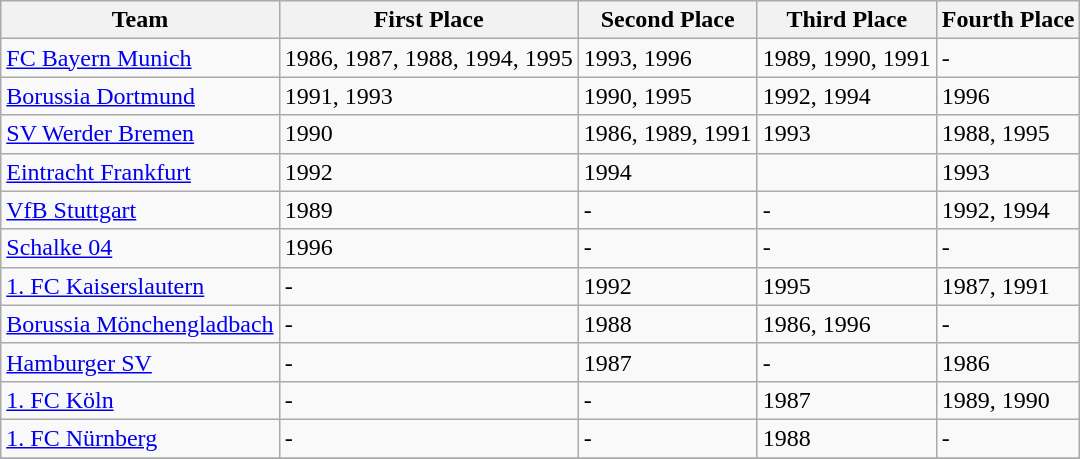<table class="wikitable" align="center">
<tr>
<th>Team</th>
<th>First Place</th>
<th>Second Place</th>
<th>Third Place</th>
<th>Fourth Place</th>
</tr>
<tr>
<td><a href='#'>FC Bayern Munich</a></td>
<td>1986, 1987, 1988, 1994, 1995</td>
<td>1993, 1996</td>
<td>1989, 1990, 1991</td>
<td>-</td>
</tr>
<tr>
<td><a href='#'>Borussia Dortmund</a></td>
<td>1991, 1993</td>
<td>1990, 1995</td>
<td>1992, 1994</td>
<td>1996</td>
</tr>
<tr>
<td><a href='#'>SV Werder Bremen</a></td>
<td>1990</td>
<td>1986, 1989, 1991</td>
<td>1993</td>
<td>1988, 1995</td>
</tr>
<tr>
<td><a href='#'>Eintracht Frankfurt</a></td>
<td>1992</td>
<td>1994</td>
<td></td>
<td>1993</td>
</tr>
<tr>
<td><a href='#'>VfB Stuttgart</a></td>
<td>1989</td>
<td>-</td>
<td>-</td>
<td>1992, 1994</td>
</tr>
<tr>
<td><a href='#'>Schalke 04</a></td>
<td>1996</td>
<td>-</td>
<td>-</td>
<td>-</td>
</tr>
<tr>
<td><a href='#'>1. FC Kaiserslautern</a></td>
<td>-</td>
<td>1992</td>
<td>1995</td>
<td>1987, 1991</td>
</tr>
<tr>
<td><a href='#'>Borussia Mönchengladbach</a></td>
<td>-</td>
<td>1988</td>
<td>1986, 1996</td>
<td>-</td>
</tr>
<tr>
<td><a href='#'>Hamburger SV</a></td>
<td>-</td>
<td>1987</td>
<td>-</td>
<td>1986</td>
</tr>
<tr>
<td><a href='#'>1. FC Köln</a></td>
<td>-</td>
<td>-</td>
<td>1987</td>
<td>1989, 1990</td>
</tr>
<tr>
<td><a href='#'>1. FC Nürnberg</a></td>
<td>-</td>
<td>-</td>
<td>1988</td>
<td>-</td>
</tr>
<tr>
</tr>
</table>
